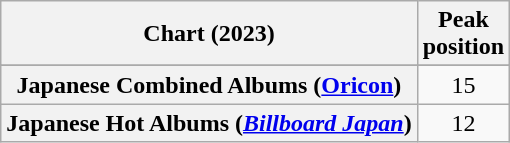<table class="wikitable sortable plainrowheaders" style="text-align:center;">
<tr>
<th scope="col">Chart (2023)</th>
<th scope="col">Peak<br>position</th>
</tr>
<tr>
</tr>
<tr>
<th scope="row">Japanese Combined Albums (<a href='#'>Oricon</a>)</th>
<td>15</td>
</tr>
<tr>
<th scope="row">Japanese Hot Albums (<em><a href='#'>Billboard Japan</a></em>)</th>
<td>12</td>
</tr>
</table>
